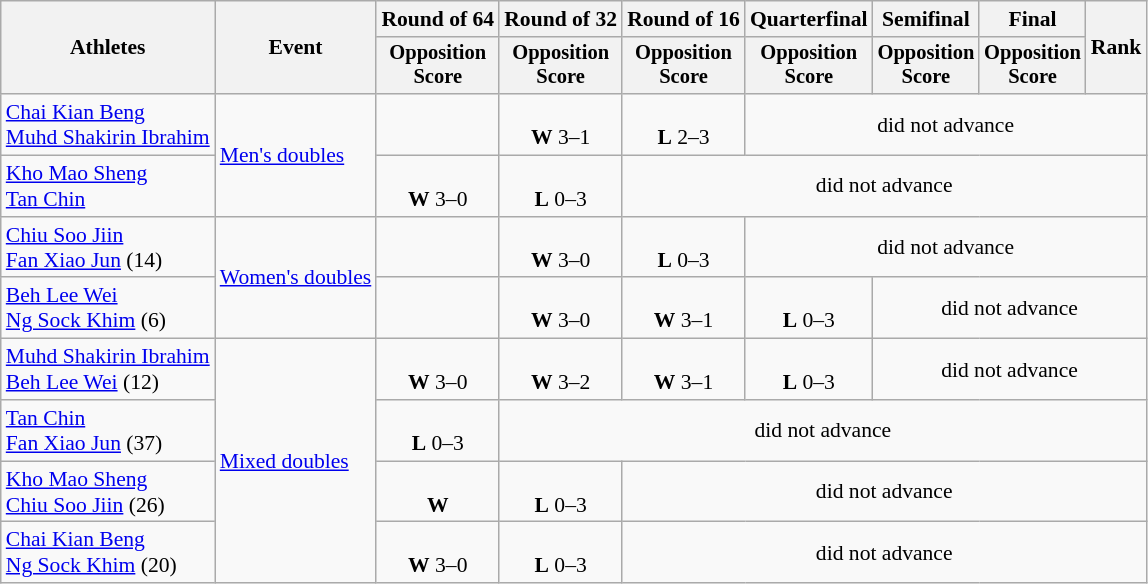<table class="wikitable" style="font-size:90%">
<tr>
<th rowspan=2>Athletes</th>
<th rowspan=2>Event</th>
<th>Round of 64</th>
<th>Round of 32</th>
<th>Round of 16</th>
<th>Quarterfinal</th>
<th>Semifinal</th>
<th>Final</th>
<th rowspan=2>Rank</th>
</tr>
<tr style="font-size:95%">
<th>Opposition<br>Score</th>
<th>Opposition<br>Score</th>
<th>Opposition<br>Score</th>
<th>Opposition<br>Score</th>
<th>Opposition<br>Score</th>
<th>Opposition<br>Score</th>
</tr>
<tr align=center>
<td align=left><a href='#'>Chai Kian Beng</a><br><a href='#'>Muhd Shakirin Ibrahim</a></td>
<td align=left rowspan=2><a href='#'>Men's doubles</a></td>
<td></td>
<td><br><strong>W</strong> 3–1</td>
<td><br><strong>L</strong> 2–3</td>
<td colspan=4>did not advance</td>
</tr>
<tr align=center>
<td align=left><a href='#'>Kho Mao Sheng</a><br><a href='#'>Tan Chin</a></td>
<td><br><strong>W</strong> 3–0</td>
<td><br><strong>L</strong> 0–3</td>
<td colspan=5>did not advance</td>
</tr>
<tr align=center>
<td align=left><a href='#'>Chiu Soo Jiin</a><br><a href='#'>Fan Xiao Jun</a> (14)</td>
<td align=left rowspan=2><a href='#'>Women's doubles</a></td>
<td></td>
<td><br><strong>W</strong> 3–0</td>
<td><br><strong>L</strong> 0–3</td>
<td colspan=4>did not advance</td>
</tr>
<tr align=center>
<td align=left><a href='#'>Beh Lee Wei</a><br><a href='#'>Ng Sock Khim</a> (6)</td>
<td></td>
<td><br><strong>W</strong> 3–0</td>
<td><br><strong>W</strong> 3–1</td>
<td><br><strong>L</strong> 0–3</td>
<td colspan=3>did not advance</td>
</tr>
<tr align=center>
<td align=left><a href='#'>Muhd Shakirin Ibrahim</a><br><a href='#'>Beh Lee Wei</a> (12)</td>
<td align=left rowspan=4><a href='#'>Mixed doubles</a></td>
<td><br><strong>W</strong> 3–0</td>
<td><br><strong>W</strong> 3–2</td>
<td><br><strong>W</strong> 3–1</td>
<td><br><strong>L</strong> 0–3</td>
<td colspan=3>did not advance</td>
</tr>
<tr align=center>
<td align=left><a href='#'>Tan Chin</a><br><a href='#'>Fan Xiao Jun</a> (37)</td>
<td><br><strong>L</strong> 0–3</td>
<td colspan=6>did not advance</td>
</tr>
<tr align=center>
<td align=left><a href='#'>Kho Mao Sheng</a><br><a href='#'>Chiu Soo Jiin</a> (26)</td>
<td><br><strong>W</strong> </td>
<td><br><strong>L</strong> 0–3</td>
<td colspan=5>did not advance</td>
</tr>
<tr align=center>
<td align=left><a href='#'>Chai Kian Beng</a><br><a href='#'>Ng Sock Khim</a> (20)</td>
<td><br><strong>W</strong> 3–0</td>
<td><br><strong>L</strong> 0–3</td>
<td colspan=5>did not advance</td>
</tr>
</table>
